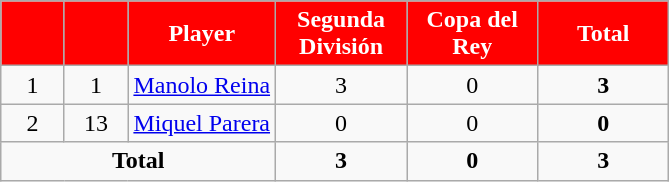<table class="wikitable sortable" style="text-align:center">
<tr>
<th style="background:#FF0000; color:white; width:35px;"></th>
<th style="background:#FF0000; color:white; width:35px;"></th>
<th style="background:#FF0000; color:white;">Player</th>
<th style="background:#FF0000; color:white; width:80px;">Segunda División</th>
<th style="background:#FF0000; color:white; width:80px;">Copa del Rey</th>
<th style="background:#FF0000; color:white; width:80px;"><strong>Total</strong></th>
</tr>
<tr>
<td>1</td>
<td>1</td>
<td align="left"> <a href='#'>Manolo Reina</a></td>
<td>3</td>
<td>0</td>
<td><strong>3</strong></td>
</tr>
<tr>
<td>2</td>
<td>13</td>
<td align="left"> <a href='#'>Miquel Parera</a></td>
<td>0</td>
<td>0</td>
<td><strong>0</strong></td>
</tr>
<tr class="sortbottom">
<td colspan="3"><strong>Total</strong></td>
<td><strong>3</strong></td>
<td><strong>0</strong></td>
<td><strong>3</strong></td>
</tr>
</table>
